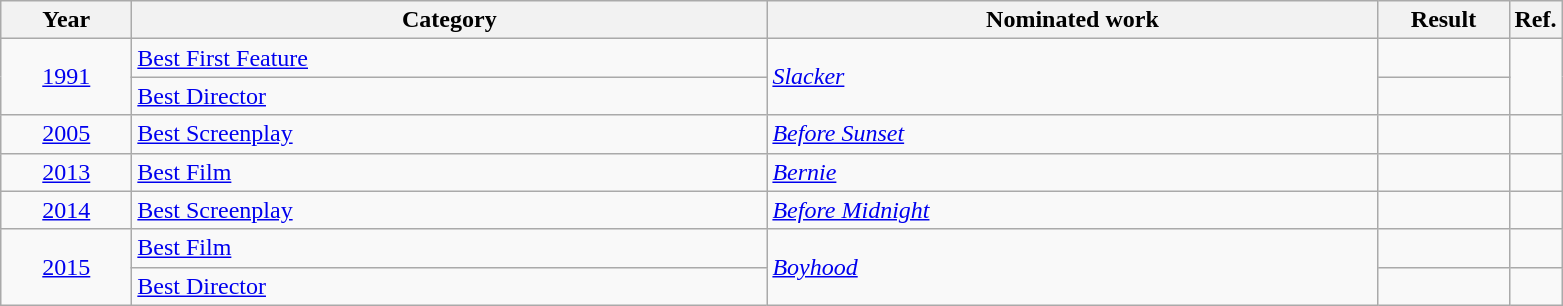<table class=wikitable>
<tr>
<th scope="col" style="width:5em;">Year</th>
<th scope="col" style="width:26em;">Category</th>
<th scope="col" style="width:25em;">Nominated work</th>
<th scope="col" style="width:5em;">Result</th>
<th>Ref.</th>
</tr>
<tr>
<td style="text-align:center;", rowspan=2><a href='#'>1991</a></td>
<td><a href='#'>Best First Feature</a></td>
<td rowspan=2><em><a href='#'>Slacker</a></em></td>
<td></td>
<td rowspan=2></td>
</tr>
<tr>
<td><a href='#'>Best Director</a></td>
<td></td>
</tr>
<tr>
<td style="text-align:center;"><a href='#'>2005</a></td>
<td><a href='#'>Best Screenplay</a></td>
<td><em><a href='#'>Before Sunset</a></em></td>
<td></td>
<td></td>
</tr>
<tr>
<td style="text-align:center;"><a href='#'>2013</a></td>
<td><a href='#'>Best Film</a></td>
<td><em><a href='#'>Bernie</a></em></td>
<td></td>
<td></td>
</tr>
<tr>
<td style="text-align:center;"><a href='#'>2014</a></td>
<td><a href='#'>Best Screenplay</a></td>
<td><em><a href='#'>Before Midnight</a></em></td>
<td></td>
<td></td>
</tr>
<tr>
<td style="text-align:center;", rowspan=2><a href='#'>2015</a></td>
<td><a href='#'>Best Film</a></td>
<td rowspan=2><em><a href='#'>Boyhood</a></em></td>
<td></td>
<td><br></td>
</tr>
<tr>
<td><a href='#'>Best Director</a></td>
<td></td>
</tr>
</table>
